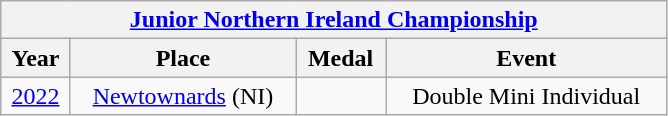<table class="wikitable center col2izq" style="text-align:center;width:445px;">
<tr>
<th colspan="4"><a href='#'>Junior Northern Ireland Championship</a></th>
</tr>
<tr>
<th>Year</th>
<th>Place</th>
<th>Medal</th>
<th>Event</th>
</tr>
<tr>
<td><a href='#'>2022</a></td>
<td><a href='#'>Newtownards</a> (NI)</td>
<td></td>
<td>Double Mini Individual</td>
</tr>
</table>
